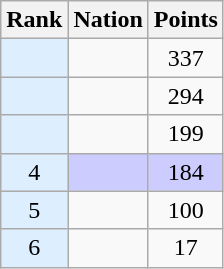<table class="wikitable sortable" style="text-align:center">
<tr>
<th>Rank</th>
<th>Nation</th>
<th>Points</th>
</tr>
<tr>
<td bgcolor = DDEEFF></td>
<td align=left></td>
<td>337</td>
</tr>
<tr>
<td bgcolor = DDEEFF></td>
<td align=left></td>
<td>294</td>
</tr>
<tr>
<td bgcolor = DDEEFF></td>
<td align=left></td>
<td>199</td>
</tr>
<tr style="background-color:#ccccff">
<td bgcolor = DDEEFF>4</td>
<td align=left></td>
<td>184</td>
</tr>
<tr>
<td bgcolor = DDEEFF>5</td>
<td align=left></td>
<td>100</td>
</tr>
<tr>
<td bgcolor = DDEEFF>6</td>
<td align=left></td>
<td>17</td>
</tr>
</table>
